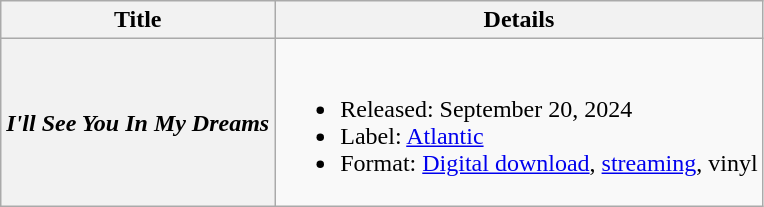<table class="wikitable plainrowheaders">
<tr>
<th>Title</th>
<th>Details</th>
</tr>
<tr>
<th scope="row"><em>I'll See You In My Dreams</em></th>
<td><br><ul><li>Released: September 20, 2024</li><li>Label: <a href='#'>Atlantic</a></li><li>Format: <a href='#'>Digital download</a>, <a href='#'>streaming</a>, vinyl</li></ul></td>
</tr>
</table>
